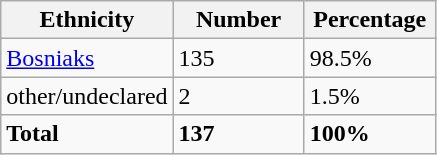<table class="wikitable">
<tr>
<th width="100px">Ethnicity</th>
<th width="80px">Number</th>
<th width="80px">Percentage</th>
</tr>
<tr>
<td><a href='#'>Bosniaks</a></td>
<td>135</td>
<td>98.5%</td>
</tr>
<tr>
<td>other/undeclared</td>
<td>2</td>
<td>1.5%</td>
</tr>
<tr>
<td><strong>Total</strong></td>
<td><strong>137</strong></td>
<td><strong>100%</strong></td>
</tr>
</table>
